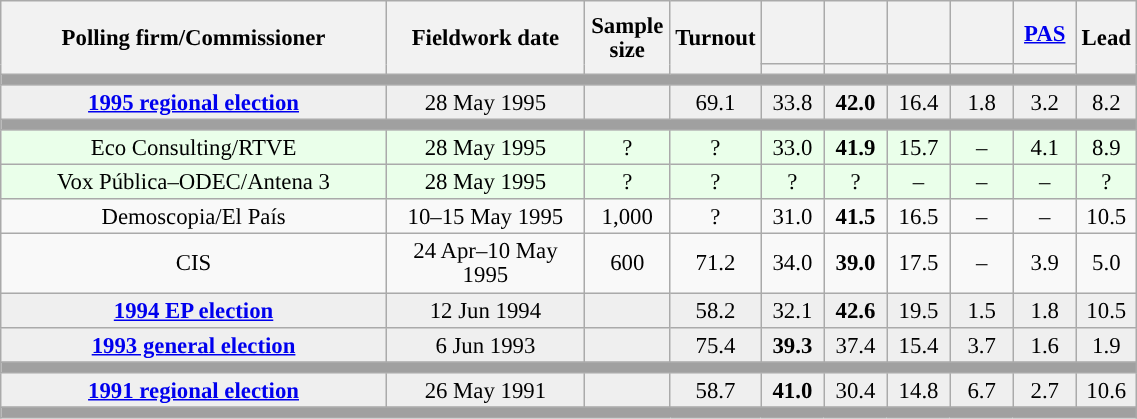<table class="wikitable collapsible collapsed" style="text-align:center; font-size:95%; line-height:16px;">
<tr style="height:42px;">
<th style="width:250px;" rowspan="2">Polling firm/Commissioner</th>
<th style="width:125px;" rowspan="2">Fieldwork date</th>
<th style="width:50px;" rowspan="2">Sample size</th>
<th style="width:45px;" rowspan="2">Turnout</th>
<th style="width:35px;"></th>
<th style="width:35px;"></th>
<th style="width:35px;"></th>
<th style="width:35px;"></th>
<th style="width:35px;"><a href='#'>PAS</a></th>
<th style="width:30px;" rowspan="2">Lead</th>
</tr>
<tr>
<th style="color:inherit;background:"></th>
<th style="color:inherit;background:"></th>
<th style="color:inherit;background:"></th>
<th style="color:inherit;background:"></th>
<th style="color:inherit;background:"></th>
</tr>
<tr>
<td colspan="10" style="background:#A0A0A0"></td>
</tr>
<tr style="background:#EFEFEF;">
<td><strong><a href='#'>1995 regional election</a></strong></td>
<td>28 May 1995</td>
<td></td>
<td>69.1</td>
<td>33.8<br></td>
<td><strong>42.0</strong><br></td>
<td>16.4<br></td>
<td>1.8<br></td>
<td>3.2<br></td>
<td style="background:">8.2</td>
</tr>
<tr>
<td colspan="10" style="background:#A0A0A0"></td>
</tr>
<tr style="background:#EAFFEA;">
<td>Eco Consulting/RTVE</td>
<td>28 May 1995</td>
<td>?</td>
<td>?</td>
<td>33.0<br></td>
<td><strong>41.9</strong><br></td>
<td>15.7<br></td>
<td>–</td>
<td>4.1<br></td>
<td style="background:">8.9</td>
</tr>
<tr style="background:#EAFFEA;">
<td>Vox Pública–ODEC/Antena 3</td>
<td>28 May 1995</td>
<td>?</td>
<td>?</td>
<td>?<br></td>
<td>?<br></td>
<td>–</td>
<td>–</td>
<td>–</td>
<td style="background:">?</td>
</tr>
<tr>
<td>Demoscopia/El País</td>
<td>10–15 May 1995</td>
<td>1,000</td>
<td>?</td>
<td>31.0<br></td>
<td><strong>41.5</strong><br></td>
<td>16.5<br></td>
<td>–</td>
<td>–</td>
<td style="background:">10.5</td>
</tr>
<tr>
<td>CIS</td>
<td>24 Apr–10 May 1995</td>
<td>600</td>
<td>71.2</td>
<td>34.0</td>
<td><strong>39.0</strong></td>
<td>17.5</td>
<td>–</td>
<td>3.9</td>
<td style="background:">5.0</td>
</tr>
<tr style="background:#EFEFEF;">
<td><strong><a href='#'>1994 EP election</a></strong></td>
<td>12 Jun 1994</td>
<td></td>
<td>58.2</td>
<td>32.1</td>
<td><strong>42.6</strong></td>
<td>19.5</td>
<td>1.5</td>
<td>1.8</td>
<td style="background:">10.5</td>
</tr>
<tr style="background:#EFEFEF;">
<td><strong><a href='#'>1993 general election</a></strong></td>
<td>6 Jun 1993</td>
<td></td>
<td>75.4</td>
<td><strong>39.3</strong></td>
<td>37.4</td>
<td>15.4</td>
<td>3.7</td>
<td>1.6</td>
<td style="background:">1.9</td>
</tr>
<tr>
<td colspan="10" style="background:#A0A0A0"></td>
</tr>
<tr style="background:#EFEFEF;">
<td><strong><a href='#'>1991 regional election</a></strong></td>
<td>26 May 1991</td>
<td></td>
<td>58.7</td>
<td><strong>41.0</strong><br></td>
<td>30.4<br></td>
<td>14.8<br></td>
<td>6.7<br></td>
<td>2.7<br></td>
<td style="background:">10.6</td>
</tr>
<tr>
<td colspan="10" style="background:#A0A0A0"></td>
</tr>
</table>
